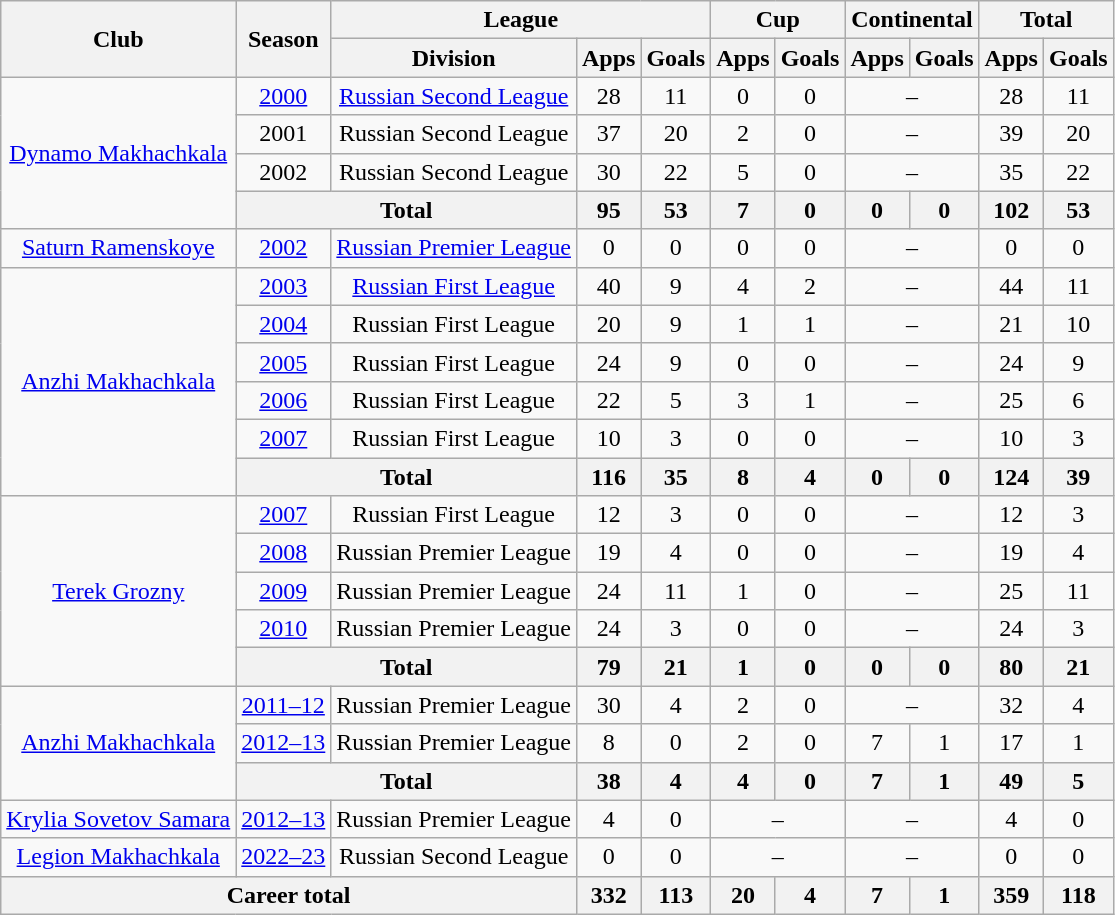<table class="wikitable" style="text-align: center;">
<tr>
<th rowspan=2>Club</th>
<th rowspan=2>Season</th>
<th colspan=3>League</th>
<th colspan=2>Cup</th>
<th colspan=2>Continental</th>
<th colspan=2>Total</th>
</tr>
<tr>
<th>Division</th>
<th>Apps</th>
<th>Goals</th>
<th>Apps</th>
<th>Goals</th>
<th>Apps</th>
<th>Goals</th>
<th>Apps</th>
<th>Goals</th>
</tr>
<tr>
<td rowspan="4"><a href='#'>Dynamo Makhachkala</a></td>
<td><a href='#'>2000</a></td>
<td><a href='#'>Russian Second League</a></td>
<td>28</td>
<td>11</td>
<td>0</td>
<td>0</td>
<td colspan=2>–</td>
<td>28</td>
<td>11</td>
</tr>
<tr>
<td>2001</td>
<td>Russian Second League</td>
<td>37</td>
<td>20</td>
<td>2</td>
<td>0</td>
<td colspan=2>–</td>
<td>39</td>
<td>20</td>
</tr>
<tr>
<td>2002</td>
<td>Russian Second League</td>
<td>30</td>
<td>22</td>
<td>5</td>
<td>0</td>
<td colspan=2>–</td>
<td>35</td>
<td>22</td>
</tr>
<tr>
<th colspan=2>Total</th>
<th>95</th>
<th>53</th>
<th>7</th>
<th>0</th>
<th>0</th>
<th>0</th>
<th>102</th>
<th>53</th>
</tr>
<tr>
<td><a href='#'>Saturn Ramenskoye</a></td>
<td><a href='#'>2002</a></td>
<td><a href='#'>Russian Premier League</a></td>
<td>0</td>
<td>0</td>
<td>0</td>
<td>0</td>
<td colspan=2>–</td>
<td>0</td>
<td>0</td>
</tr>
<tr>
<td rowspan="6"><a href='#'>Anzhi Makhachkala</a></td>
<td><a href='#'>2003</a></td>
<td><a href='#'>Russian First League</a></td>
<td>40</td>
<td>9</td>
<td>4</td>
<td>2</td>
<td colspan=2>–</td>
<td>44</td>
<td>11</td>
</tr>
<tr>
<td><a href='#'>2004</a></td>
<td>Russian First League</td>
<td>20</td>
<td>9</td>
<td>1</td>
<td>1</td>
<td colspan=2>–</td>
<td>21</td>
<td>10</td>
</tr>
<tr>
<td><a href='#'>2005</a></td>
<td>Russian First League</td>
<td>24</td>
<td>9</td>
<td>0</td>
<td>0</td>
<td colspan=2>–</td>
<td>24</td>
<td>9</td>
</tr>
<tr>
<td><a href='#'>2006</a></td>
<td>Russian First League</td>
<td>22</td>
<td>5</td>
<td>3</td>
<td>1</td>
<td colspan=2>–</td>
<td>25</td>
<td>6</td>
</tr>
<tr>
<td><a href='#'>2007</a></td>
<td>Russian First League</td>
<td>10</td>
<td>3</td>
<td>0</td>
<td>0</td>
<td colspan=2>–</td>
<td>10</td>
<td>3</td>
</tr>
<tr>
<th colspan=2>Total</th>
<th>116</th>
<th>35</th>
<th>8</th>
<th>4</th>
<th>0</th>
<th>0</th>
<th>124</th>
<th>39</th>
</tr>
<tr>
<td rowspan="5"><a href='#'>Terek Grozny</a></td>
<td><a href='#'>2007</a></td>
<td>Russian First League</td>
<td>12</td>
<td>3</td>
<td>0</td>
<td>0</td>
<td colspan=2>–</td>
<td>12</td>
<td>3</td>
</tr>
<tr>
<td><a href='#'>2008</a></td>
<td>Russian Premier League</td>
<td>19</td>
<td>4</td>
<td>0</td>
<td>0</td>
<td colspan=2>–</td>
<td>19</td>
<td>4</td>
</tr>
<tr>
<td><a href='#'>2009</a></td>
<td>Russian Premier League</td>
<td>24</td>
<td>11</td>
<td>1</td>
<td>0</td>
<td colspan=2>–</td>
<td>25</td>
<td>11</td>
</tr>
<tr>
<td><a href='#'>2010</a></td>
<td>Russian Premier League</td>
<td>24</td>
<td>3</td>
<td>0</td>
<td>0</td>
<td colspan=2>–</td>
<td>24</td>
<td>3</td>
</tr>
<tr>
<th colspan=2>Total</th>
<th>79</th>
<th>21</th>
<th>1</th>
<th>0</th>
<th>0</th>
<th>0</th>
<th>80</th>
<th>21</th>
</tr>
<tr>
<td rowspan="3"><a href='#'>Anzhi Makhachkala</a></td>
<td><a href='#'>2011–12</a></td>
<td>Russian Premier League</td>
<td>30</td>
<td>4</td>
<td>2</td>
<td>0</td>
<td colspan=2>–</td>
<td>32</td>
<td>4</td>
</tr>
<tr>
<td><a href='#'>2012–13</a></td>
<td>Russian Premier League</td>
<td>8</td>
<td>0</td>
<td>2</td>
<td>0</td>
<td>7</td>
<td>1</td>
<td>17</td>
<td>1</td>
</tr>
<tr>
<th colspan=2>Total</th>
<th>38</th>
<th>4</th>
<th>4</th>
<th>0</th>
<th>7</th>
<th>1</th>
<th>49</th>
<th>5</th>
</tr>
<tr>
<td><a href='#'>Krylia Sovetov Samara</a></td>
<td><a href='#'>2012–13</a></td>
<td>Russian Premier League</td>
<td>4</td>
<td>0</td>
<td colspan=2>–</td>
<td colspan=2>–</td>
<td>4</td>
<td>0</td>
</tr>
<tr>
<td><a href='#'>Legion Makhachkala</a></td>
<td><a href='#'>2022–23</a></td>
<td>Russian Second League</td>
<td>0</td>
<td>0</td>
<td colspan=2>–</td>
<td colspan=2>–</td>
<td>0</td>
<td>0</td>
</tr>
<tr>
<th colspan=3>Career total</th>
<th>332</th>
<th>113</th>
<th>20</th>
<th>4</th>
<th>7</th>
<th>1</th>
<th>359</th>
<th>118</th>
</tr>
</table>
